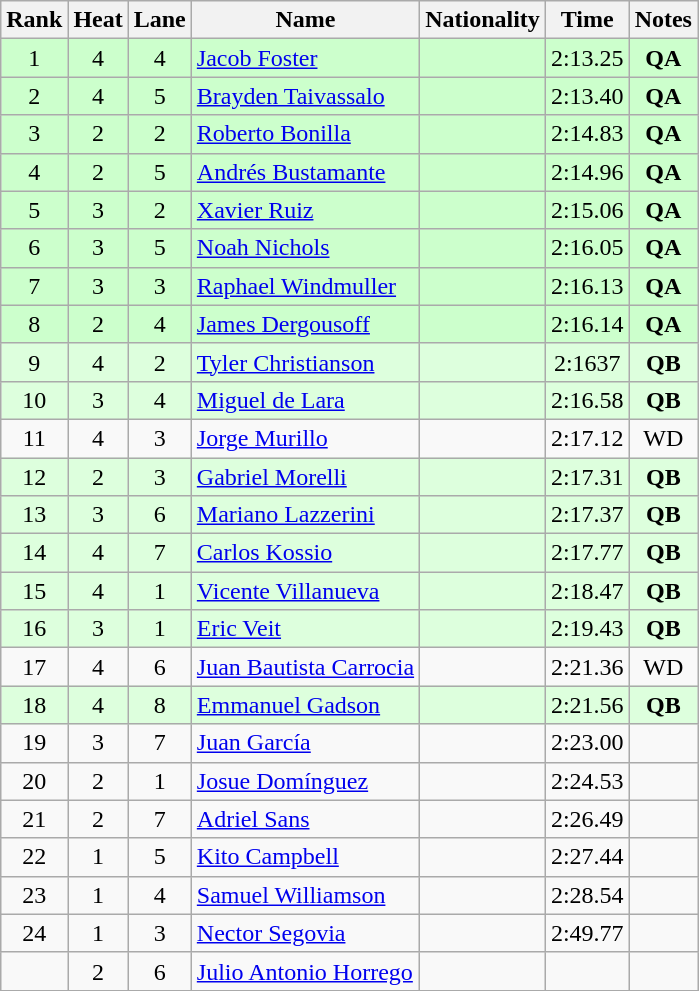<table class="wikitable sortable" style="text-align:center">
<tr>
<th>Rank</th>
<th>Heat</th>
<th>Lane</th>
<th>Name</th>
<th>Nationality</th>
<th>Time</th>
<th>Notes</th>
</tr>
<tr bgcolor="ccffcc">
<td>1</td>
<td>4</td>
<td>4</td>
<td align="left"><a href='#'>Jacob Foster</a></td>
<td align="left"></td>
<td>2:13.25</td>
<td><strong>QA</strong></td>
</tr>
<tr bgcolor="ccffcc">
<td>2</td>
<td>4</td>
<td>5</td>
<td align="left"><a href='#'>Brayden Taivassalo</a></td>
<td align="left"></td>
<td>2:13.40</td>
<td><strong>QA</strong></td>
</tr>
<tr bgcolor="ccffcc">
<td>3</td>
<td>2</td>
<td>2</td>
<td align="left"><a href='#'>Roberto Bonilla</a></td>
<td align="left"></td>
<td>2:14.83</td>
<td><strong>QA</strong></td>
</tr>
<tr bgcolor="ccffcc">
<td>4</td>
<td>2</td>
<td>5</td>
<td align="left"><a href='#'>Andrés Bustamante</a></td>
<td align="left"></td>
<td>2:14.96</td>
<td><strong>QA</strong></td>
</tr>
<tr bgcolor="ccffcc">
<td>5</td>
<td>3</td>
<td>2</td>
<td align="left"><a href='#'>Xavier Ruiz</a></td>
<td align="left"></td>
<td>2:15.06</td>
<td><strong>QA</strong></td>
</tr>
<tr bgcolor="ccffcc">
<td>6</td>
<td>3</td>
<td>5</td>
<td align="left"><a href='#'>Noah Nichols</a></td>
<td align="left"></td>
<td>2:16.05</td>
<td><strong>QA</strong></td>
</tr>
<tr bgcolor="ccffcc">
<td>7</td>
<td>3</td>
<td>3</td>
<td align="left"><a href='#'>Raphael Windmuller</a></td>
<td align="left"></td>
<td>2:16.13</td>
<td><strong>QA</strong></td>
</tr>
<tr bgcolor="ccffcc">
<td>8</td>
<td>2</td>
<td>4</td>
<td align="left"><a href='#'>James Dergousoff</a></td>
<td align="left"></td>
<td>2:16.14</td>
<td><strong>QA</strong></td>
</tr>
<tr bgcolor="ddffdd">
<td>9</td>
<td>4</td>
<td>2</td>
<td align="left"><a href='#'>Tyler Christianson</a></td>
<td align="left"></td>
<td>2:1637</td>
<td><strong>QB</strong></td>
</tr>
<tr bgcolor="ddffdd">
<td>10</td>
<td>3</td>
<td>4</td>
<td align="left"><a href='#'>Miguel de Lara</a></td>
<td align="left"></td>
<td>2:16.58</td>
<td><strong>QB</strong></td>
</tr>
<tr>
<td>11</td>
<td>4</td>
<td>3</td>
<td align="left"><a href='#'>Jorge Murillo</a></td>
<td align="left"></td>
<td>2:17.12</td>
<td>WD</td>
</tr>
<tr bgcolor="ddffdd">
<td>12</td>
<td>2</td>
<td>3</td>
<td align="left"><a href='#'>Gabriel Morelli</a></td>
<td align="left"></td>
<td>2:17.31</td>
<td><strong>QB</strong></td>
</tr>
<tr bgcolor="ddffdd">
<td>13</td>
<td>3</td>
<td>6</td>
<td align="left"><a href='#'>Mariano Lazzerini</a></td>
<td align="left"></td>
<td>2:17.37</td>
<td><strong>QB</strong></td>
</tr>
<tr bgcolor="ddffdd">
<td>14</td>
<td>4</td>
<td>7</td>
<td align="left"><a href='#'>Carlos Kossio</a></td>
<td align="left"></td>
<td>2:17.77</td>
<td><strong>QB</strong></td>
</tr>
<tr bgcolor="ddffdd">
<td>15</td>
<td>4</td>
<td>1</td>
<td align="left"><a href='#'>Vicente Villanueva</a></td>
<td align="left"></td>
<td>2:18.47</td>
<td><strong>QB</strong></td>
</tr>
<tr bgcolor="ddffdd">
<td>16</td>
<td>3</td>
<td>1</td>
<td align="left"><a href='#'>Eric Veit</a></td>
<td align="left"></td>
<td>2:19.43</td>
<td><strong>QB</strong></td>
</tr>
<tr>
<td>17</td>
<td>4</td>
<td>6</td>
<td align="left"><a href='#'>Juan Bautista Carrocia</a></td>
<td align="left"></td>
<td>2:21.36</td>
<td>WD</td>
</tr>
<tr bgcolor="ddffdd">
<td>18</td>
<td>4</td>
<td>8</td>
<td align="left"><a href='#'>Emmanuel Gadson</a></td>
<td align="left"></td>
<td>2:21.56</td>
<td><strong>QB</strong></td>
</tr>
<tr>
<td>19</td>
<td>3</td>
<td>7</td>
<td align="left"><a href='#'>Juan García</a></td>
<td align="left"></td>
<td>2:23.00</td>
<td></td>
</tr>
<tr>
<td>20</td>
<td>2</td>
<td>1</td>
<td align="left"><a href='#'>Josue Domínguez</a></td>
<td align="left"></td>
<td>2:24.53</td>
<td></td>
</tr>
<tr>
<td>21</td>
<td>2</td>
<td>7</td>
<td align="left"><a href='#'>Adriel Sans</a></td>
<td align="left"></td>
<td>2:26.49</td>
<td></td>
</tr>
<tr>
<td>22</td>
<td>1</td>
<td>5</td>
<td align="left"><a href='#'>Kito Campbell</a></td>
<td align="left"></td>
<td>2:27.44</td>
<td></td>
</tr>
<tr>
<td>23</td>
<td>1</td>
<td>4</td>
<td align="left"><a href='#'>Samuel Williamson</a></td>
<td align="left"></td>
<td>2:28.54</td>
<td></td>
</tr>
<tr>
<td>24</td>
<td>1</td>
<td>3</td>
<td align="left"><a href='#'>Nector Segovia</a></td>
<td align="left"></td>
<td>2:49.77</td>
<td></td>
</tr>
<tr>
<td></td>
<td>2</td>
<td>6</td>
<td align="left"><a href='#'>Julio Antonio Horrego</a></td>
<td align="left"></td>
<td></td>
<td></td>
</tr>
</table>
